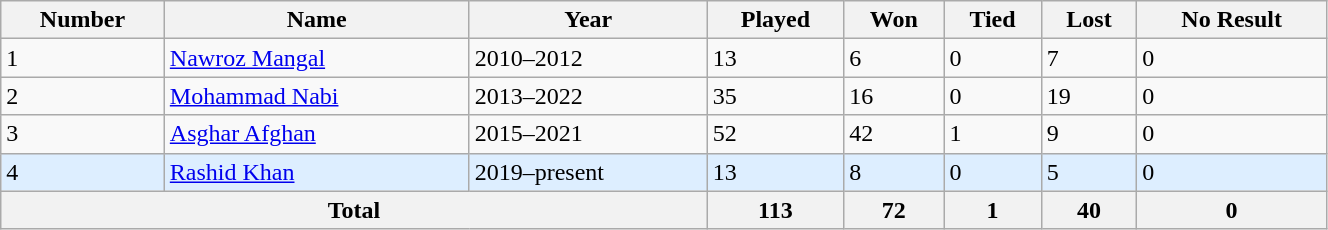<table class="wikitable" style="width:70%;">
<tr>
<th>Number</th>
<th>Name</th>
<th>Year</th>
<th>Played</th>
<th>Won</th>
<th>Tied</th>
<th>Lost</th>
<th>No Result</th>
</tr>
<tr>
<td>1</td>
<td><a href='#'>Nawroz Mangal</a></td>
<td>2010–2012</td>
<td>13</td>
<td>6</td>
<td>0</td>
<td>7</td>
<td>0</td>
</tr>
<tr>
<td>2</td>
<td><a href='#'>Mohammad Nabi</a></td>
<td>2013–2022</td>
<td>35</td>
<td>16</td>
<td>0</td>
<td>19</td>
<td>0</td>
</tr>
<tr>
<td>3</td>
<td><a href='#'>Asghar Afghan</a></td>
<td>2015–2021</td>
<td>52</td>
<td>42</td>
<td>1</td>
<td>9</td>
<td>0</td>
</tr>
<tr bgcolor=#def>
<td>4</td>
<td><a href='#'>Rashid Khan</a></td>
<td>2019–present</td>
<td>13</td>
<td>8</td>
<td>0</td>
<td>5</td>
<td>0</td>
</tr>
<tr>
<th colspan=3><strong>Total</strong></th>
<th><strong>113</strong></th>
<th><strong>72</strong></th>
<th><strong>1</strong></th>
<th><strong>40</strong></th>
<th><strong>0</strong></th>
</tr>
</table>
